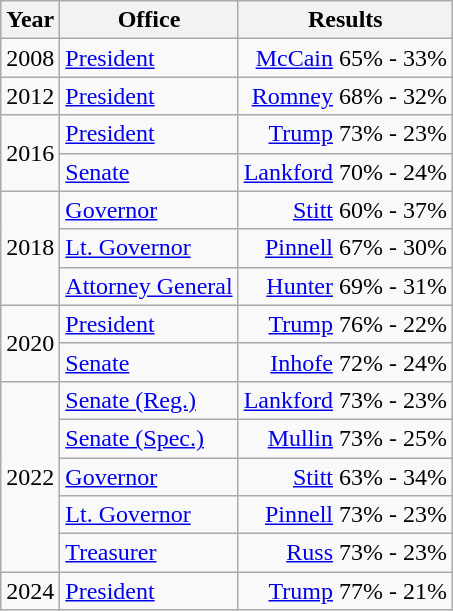<table class=wikitable>
<tr>
<th>Year</th>
<th>Office</th>
<th>Results</th>
</tr>
<tr>
<td>2008</td>
<td><a href='#'>President</a></td>
<td align="right" ><a href='#'>McCain</a> 65% - 33%</td>
</tr>
<tr>
<td>2012</td>
<td><a href='#'>President</a></td>
<td align="right" ><a href='#'>Romney</a> 68% - 32%</td>
</tr>
<tr>
<td rowspan=2>2016</td>
<td><a href='#'>President</a></td>
<td align="right" ><a href='#'>Trump</a> 73% - 23%</td>
</tr>
<tr>
<td><a href='#'>Senate</a></td>
<td align="right" ><a href='#'>Lankford</a> 70% - 24%</td>
</tr>
<tr>
<td rowspan=3>2018</td>
<td><a href='#'>Governor</a></td>
<td align="right" ><a href='#'>Stitt</a> 60% - 37%</td>
</tr>
<tr>
<td><a href='#'>Lt. Governor</a></td>
<td align="right" ><a href='#'>Pinnell</a> 67% - 30%</td>
</tr>
<tr>
<td><a href='#'>Attorney General</a></td>
<td align="right" ><a href='#'>Hunter</a> 69% - 31%</td>
</tr>
<tr>
<td rowspan=2>2020</td>
<td><a href='#'>President</a></td>
<td align="right" ><a href='#'>Trump</a> 76% - 22%</td>
</tr>
<tr>
<td><a href='#'>Senate</a></td>
<td align="right" ><a href='#'>Inhofe</a> 72% - 24%</td>
</tr>
<tr>
<td rowspan=5>2022</td>
<td><a href='#'>Senate (Reg.)</a></td>
<td align="right" ><a href='#'>Lankford</a> 73% - 23%</td>
</tr>
<tr>
<td><a href='#'>Senate (Spec.)</a></td>
<td align="right" ><a href='#'>Mullin</a> 73% - 25%</td>
</tr>
<tr>
<td><a href='#'>Governor</a></td>
<td align="right" ><a href='#'>Stitt</a> 63% - 34%</td>
</tr>
<tr>
<td><a href='#'>Lt. Governor</a></td>
<td align="right" ><a href='#'>Pinnell</a> 73% - 23%</td>
</tr>
<tr>
<td><a href='#'>Treasurer</a></td>
<td align="right" ><a href='#'>Russ</a> 73% - 23%</td>
</tr>
<tr>
<td>2024</td>
<td><a href='#'>President</a></td>
<td align="right" ><a href='#'>Trump</a> 77% - 21%</td>
</tr>
</table>
